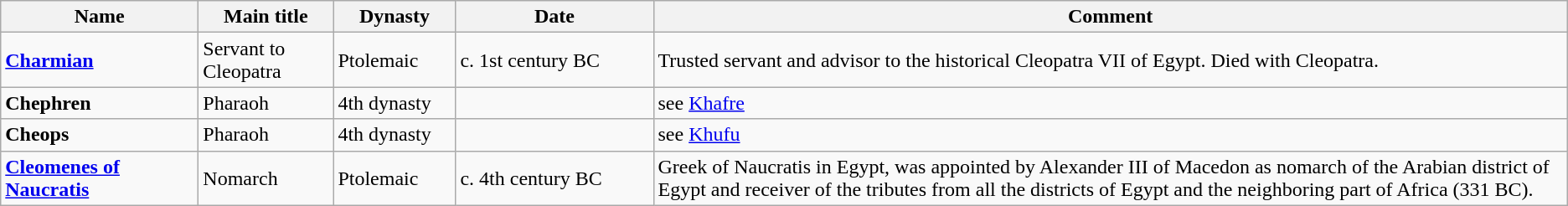<table class="wikitable sortable" align="center">
<tr>
<th style="width: 150px;">Name</th>
<th style="width: 100px;">Main title</th>
<th style="width: 90px;">Dynasty</th>
<th align="center" style="width: 150px;">Date</th>
<th>Comment</th>
</tr>
<tr>
<td><strong><a href='#'>Charmian</a></strong></td>
<td>Servant to Cleopatra</td>
<td>Ptolemaic</td>
<td>c. 1st century BC</td>
<td>Trusted servant and advisor to the historical Cleopatra VII of Egypt. Died with Cleopatra.</td>
</tr>
<tr>
<td><strong>Chephren</strong></td>
<td>Pharaoh</td>
<td>4th dynasty</td>
<td></td>
<td>see <a href='#'>Khafre</a></td>
</tr>
<tr>
<td><strong>Cheops</strong></td>
<td>Pharaoh</td>
<td>4th dynasty</td>
<td></td>
<td>see <a href='#'>Khufu</a></td>
</tr>
<tr>
<td><strong><a href='#'>Cleomenes of Naucratis</a></strong></td>
<td>Nomarch</td>
<td>Ptolemaic</td>
<td>c. 4th century BC</td>
<td>Greek of Naucratis in Egypt, was appointed by Alexander III of Macedon as nomarch of the Arabian district of Egypt and receiver of the tributes from all the districts of Egypt and the neighboring part of Africa (331 BC).</td>
</tr>
</table>
